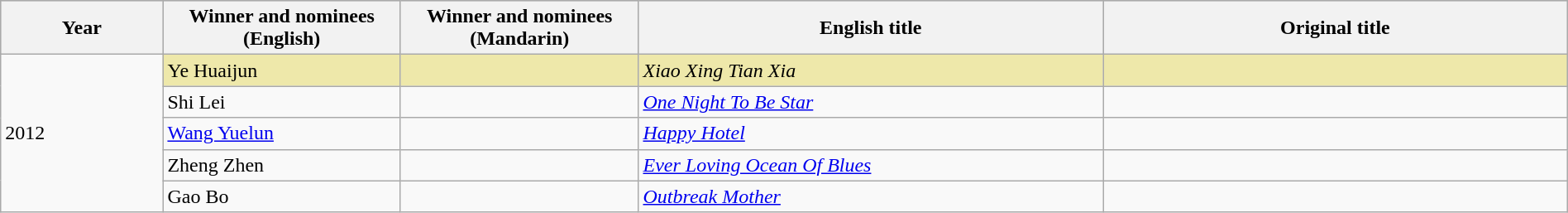<table class="wikitable" style="width:100%;">
<tr style="background:#bebebe">
<th width="100"><strong>Year</strong></th>
<th width="150"><strong>Winner and nominees<br>(English)</strong></th>
<th width="150"><strong>Winner and nominees<br>(Mandarin)</strong></th>
<th width="300"><strong>English title</strong></th>
<th width="300"><strong>Original title</strong></th>
</tr>
<tr>
<td rowspan="5">2012</td>
<td style="background:#EEE8AA;">Ye Huaijun</td>
<td style="background:#EEE8AA;"></td>
<td style="background:#EEE8AA;"><em>Xiao Xing Tian Xia</em></td>
<td style="background:#EEE8AA;"></td>
</tr>
<tr>
<td>Shi Lei</td>
<td></td>
<td><em><a href='#'>One Night To Be Star</a></em></td>
<td></td>
</tr>
<tr>
<td><a href='#'>Wang Yuelun</a></td>
<td></td>
<td><em><a href='#'>Happy Hotel</a></em></td>
<td></td>
</tr>
<tr>
<td>Zheng Zhen</td>
<td></td>
<td><em><a href='#'>Ever Loving Ocean Of Blues</a></em></td>
<td></td>
</tr>
<tr>
<td>Gao Bo</td>
<td></td>
<td><em><a href='#'>Outbreak Mother</a></em></td>
<td></td>
</tr>
</table>
